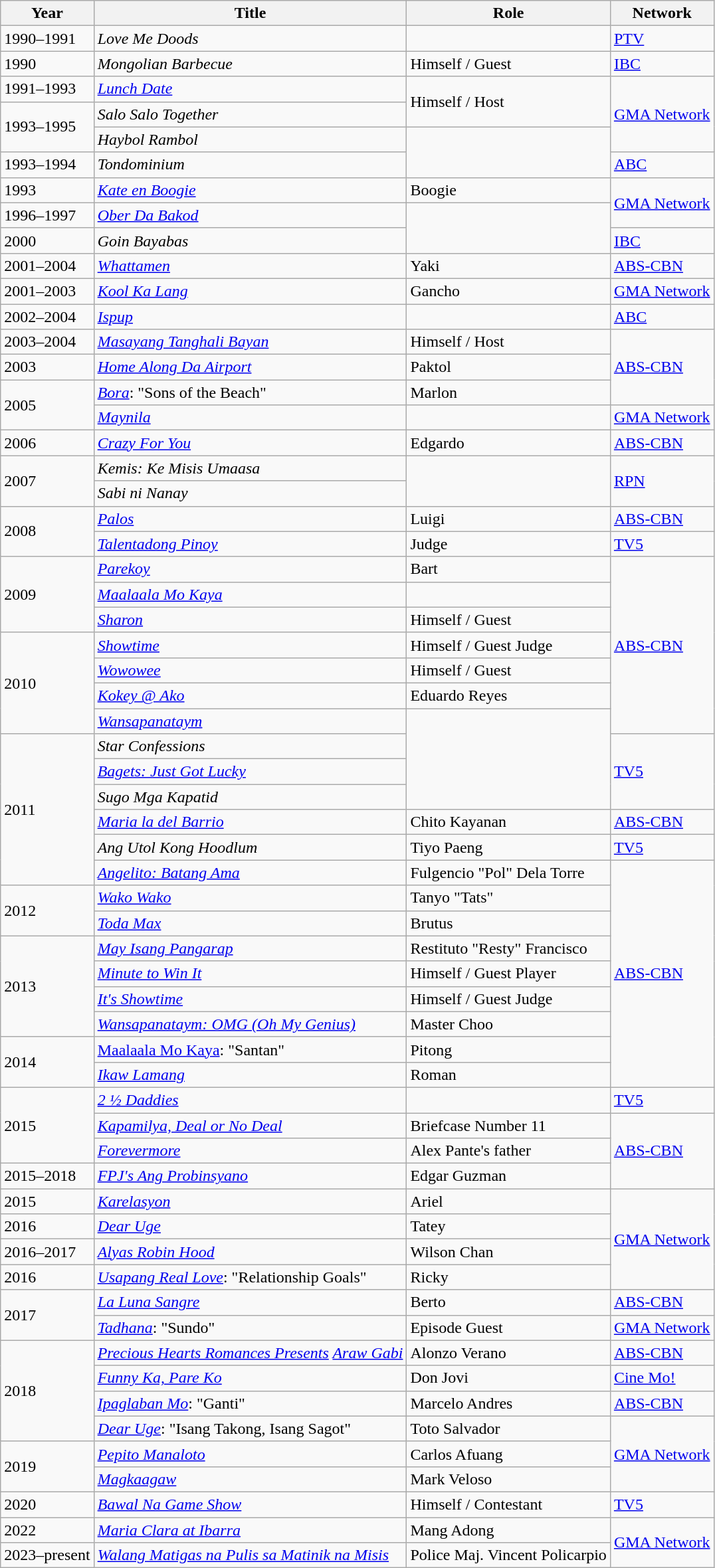<table class="wikitable">
<tr>
<th>Year</th>
<th>Title</th>
<th>Role</th>
<th>Network</th>
</tr>
<tr>
<td>1990–1991</td>
<td><em>Love Me Doods</em></td>
<td></td>
<td><a href='#'>PTV</a></td>
</tr>
<tr>
<td>1990</td>
<td><em>Mongolian Barbecue</em></td>
<td>Himself / Guest</td>
<td><a href='#'>IBC</a></td>
</tr>
<tr>
<td>1991–1993</td>
<td><em><a href='#'>Lunch Date</a></em></td>
<td rowspan="2">Himself / Host</td>
<td rowspan="3"><a href='#'>GMA Network</a></td>
</tr>
<tr>
<td rowspan="2">1993–1995</td>
<td><em>Salo Salo Together</em></td>
</tr>
<tr>
<td><em>Haybol Rambol</em></td>
<td rowspan="2"></td>
</tr>
<tr>
<td>1993–1994</td>
<td><em>Tondominium</em></td>
<td><a href='#'>ABC</a></td>
</tr>
<tr>
<td>1993</td>
<td><em><a href='#'>Kate en Boogie</a></em></td>
<td>Boogie</td>
<td rowspan=2><a href='#'>GMA Network</a></td>
</tr>
<tr>
<td>1996–1997</td>
<td><em><a href='#'>Ober Da Bakod</a></em></td>
<td rowspan="2"></td>
</tr>
<tr>
<td>2000</td>
<td><em>Goin Bayabas</em></td>
<td><a href='#'>IBC</a></td>
</tr>
<tr>
<td>2001–2004</td>
<td><em><a href='#'>Whattamen</a></em></td>
<td>Yaki</td>
<td><a href='#'>ABS-CBN</a></td>
</tr>
<tr>
<td>2001–2003</td>
<td><em><a href='#'>Kool Ka Lang</a></em></td>
<td>Gancho</td>
<td><a href='#'>GMA Network</a></td>
</tr>
<tr>
<td>2002–2004</td>
<td><em><a href='#'>Ispup</a></em></td>
<td></td>
<td><a href='#'>ABC</a></td>
</tr>
<tr>
<td>2003–2004</td>
<td><em><a href='#'>Masayang Tanghali Bayan</a></em></td>
<td>Himself / Host</td>
<td rowspan="3"><a href='#'>ABS-CBN</a></td>
</tr>
<tr>
<td>2003</td>
<td><em><a href='#'>Home Along Da Airport</a></em></td>
<td>Paktol</td>
</tr>
<tr>
<td rowspan="2">2005</td>
<td><em><a href='#'>Bora</a></em>: "Sons of the Beach"</td>
<td>Marlon</td>
</tr>
<tr>
<td><em><a href='#'>Maynila</a></em></td>
<td></td>
<td><a href='#'>GMA Network</a></td>
</tr>
<tr>
<td>2006</td>
<td><em><a href='#'>Crazy For You</a></em></td>
<td>Edgardo</td>
<td><a href='#'>ABS-CBN</a></td>
</tr>
<tr>
<td rowspan="2">2007</td>
<td><em>Kemis: Ke Misis Umaasa</em></td>
<td rowspan="2"></td>
<td rowspan="2"><a href='#'>RPN</a></td>
</tr>
<tr>
<td><em>Sabi ni Nanay</em></td>
</tr>
<tr>
<td rowspan="2">2008</td>
<td><em><a href='#'>Palos</a></em></td>
<td>Luigi</td>
<td><a href='#'>ABS-CBN</a></td>
</tr>
<tr>
<td><em><a href='#'>Talentadong Pinoy</a></em></td>
<td>Judge</td>
<td><a href='#'>TV5</a></td>
</tr>
<tr>
<td rowspan="3">2009</td>
<td><em><a href='#'>Parekoy</a></em></td>
<td>Bart</td>
<td rowspan=7><a href='#'>ABS-CBN</a></td>
</tr>
<tr>
<td><em><a href='#'>Maalaala Mo Kaya</a></em></td>
<td></td>
</tr>
<tr>
<td><em><a href='#'>Sharon</a></em></td>
<td>Himself / Guest</td>
</tr>
<tr>
<td rowspan="4">2010</td>
<td><em><a href='#'>Showtime</a></em></td>
<td>Himself / Guest Judge</td>
</tr>
<tr>
<td><em><a href='#'>Wowowee</a></em></td>
<td>Himself / Guest</td>
</tr>
<tr>
<td><em><a href='#'>Kokey @ Ako</a></em></td>
<td>Eduardo Reyes</td>
</tr>
<tr>
<td><em><a href='#'>Wansapanataym</a></em></td>
<td rowspan="4"></td>
</tr>
<tr>
<td rowspan="6">2011</td>
<td><em>Star Confessions</em></td>
<td rowspan="3"><a href='#'>TV5</a></td>
</tr>
<tr>
<td><em><a href='#'>Bagets: Just Got Lucky</a></em></td>
</tr>
<tr>
<td><em>Sugo Mga Kapatid</em></td>
</tr>
<tr>
<td><em><a href='#'>Maria la del Barrio</a></em></td>
<td>Chito Kayanan</td>
<td><a href='#'>ABS-CBN</a></td>
</tr>
<tr>
<td><em>Ang Utol Kong Hoodlum</em></td>
<td>Tiyo Paeng</td>
<td><a href='#'>TV5</a></td>
</tr>
<tr>
<td><em><a href='#'>Angelito: Batang Ama</a></em></td>
<td>Fulgencio "Pol" Dela Torre</td>
<td rowspan=9><a href='#'>ABS-CBN</a></td>
</tr>
<tr>
<td rowspan="2">2012</td>
<td><em><a href='#'>Wako Wako</a></em></td>
<td>Tanyo "Tats"</td>
</tr>
<tr>
<td><em><a href='#'>Toda Max</a></em></td>
<td>Brutus</td>
</tr>
<tr>
<td rowspan="4">2013</td>
<td><em><a href='#'>May Isang Pangarap</a></em></td>
<td>Restituto "Resty" Francisco</td>
</tr>
<tr>
<td><em><a href='#'>Minute to Win It</a></em></td>
<td>Himself /  Guest Player</td>
</tr>
<tr>
<td><em><a href='#'>It's Showtime</a></em></td>
<td>Himself / Guest Judge</td>
</tr>
<tr>
<td><em><a href='#'>Wansapanataym: OMG (Oh My Genius)</a></em></td>
<td>Master Choo</td>
</tr>
<tr>
<td rowspan="2">2014</td>
<td><a href='#'>Maalaala Mo Kaya</a>: "Santan"</td>
<td>Pitong</td>
</tr>
<tr>
<td><em><a href='#'>Ikaw Lamang</a></em></td>
<td>Roman</td>
</tr>
<tr>
<td rowspan="3">2015</td>
<td><em><a href='#'>2 ½ Daddies</a></em></td>
<td></td>
<td><a href='#'>TV5</a></td>
</tr>
<tr>
<td><em><a href='#'>Kapamilya, Deal or No Deal</a> </em></td>
<td>Briefcase Number 11</td>
<td rowspan=3><a href='#'>ABS-CBN</a></td>
</tr>
<tr>
<td><em><a href='#'>Forevermore</a></em></td>
<td>Alex Pante's father</td>
</tr>
<tr>
<td>2015–2018</td>
<td><em><a href='#'>FPJ's Ang Probinsyano</a></em></td>
<td>Edgar Guzman</td>
</tr>
<tr>
<td>2015</td>
<td><em><a href='#'>Karelasyon</a></em></td>
<td>Ariel</td>
<td rowspan=4><a href='#'>GMA Network</a></td>
</tr>
<tr>
<td>2016</td>
<td><em><a href='#'>Dear Uge</a></em></td>
<td>Tatey</td>
</tr>
<tr>
<td>2016–2017</td>
<td><em><a href='#'>Alyas Robin Hood</a></em></td>
<td>Wilson Chan</td>
</tr>
<tr>
<td>2016</td>
<td><em><a href='#'>Usapang Real Love</a></em>: "Relationship Goals"</td>
<td>Ricky</td>
</tr>
<tr>
<td rowspan=2>2017</td>
<td><em><a href='#'>La Luna Sangre</a></em></td>
<td>Berto</td>
<td><a href='#'>ABS-CBN</a></td>
</tr>
<tr>
<td><em><a href='#'>Tadhana</a></em>: "Sundo"</td>
<td>Episode Guest</td>
<td><a href='#'>GMA Network</a></td>
</tr>
<tr>
<td rowspan=4>2018</td>
<td><em><a href='#'>Precious Hearts Romances Presents</a> <a href='#'>Araw Gabi</a></em></td>
<td>Alonzo Verano</td>
<td><a href='#'>ABS-CBN</a></td>
</tr>
<tr>
<td><em><a href='#'>Funny Ka, Pare Ko</a></em></td>
<td>Don Jovi</td>
<td><a href='#'>Cine Mo!</a></td>
</tr>
<tr>
<td><em><a href='#'>Ipaglaban Mo</a></em>: "Ganti"</td>
<td>Marcelo Andres</td>
<td><a href='#'>ABS-CBN</a></td>
</tr>
<tr>
<td><em><a href='#'>Dear Uge</a></em>: "Isang Takong, Isang Sagot"</td>
<td>Toto Salvador</td>
<td rowspan=3><a href='#'>GMA Network</a></td>
</tr>
<tr>
<td rowspan=2>2019</td>
<td><em><a href='#'>Pepito Manaloto</a></em></td>
<td>Carlos Afuang</td>
</tr>
<tr>
<td><em><a href='#'>Magkaagaw</a></em></td>
<td>Mark Veloso</td>
</tr>
<tr>
<td>2020</td>
<td><em><a href='#'>Bawal Na Game Show</a></em></td>
<td>Himself / Contestant</td>
<td><a href='#'>TV5</a></td>
</tr>
<tr>
<td>2022</td>
<td><em><a href='#'>Maria Clara at Ibarra</a></em></td>
<td>Mang Adong</td>
<td rowspan=2><a href='#'>GMA Network</a></td>
</tr>
<tr>
<td>2023–present</td>
<td><em><a href='#'>Walang Matigas na Pulis sa Matinik na Misis</a></em></td>
<td>Police Maj. Vincent Policarpio</td>
</tr>
</table>
